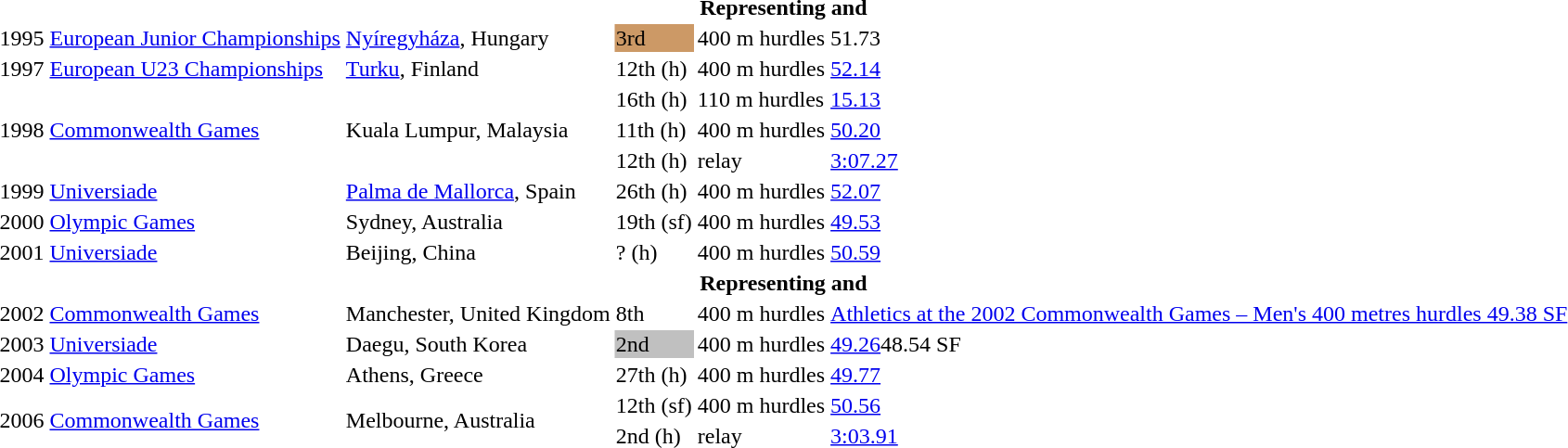<table>
<tr>
<th colspan="6">Representing  and </th>
</tr>
<tr>
<td>1995</td>
<td><a href='#'>European Junior Championships</a></td>
<td><a href='#'>Nyíregyháza</a>, Hungary</td>
<td bgcolor=cc9966>3rd</td>
<td>400 m hurdles</td>
<td>51.73</td>
</tr>
<tr>
<td>1997</td>
<td><a href='#'>European U23 Championships</a></td>
<td><a href='#'>Turku</a>, Finland</td>
<td>12th (h)</td>
<td>400 m hurdles</td>
<td><a href='#'>52.14</a></td>
</tr>
<tr>
<td rowspan=3>1998</td>
<td rowspan=3><a href='#'>Commonwealth Games</a></td>
<td rowspan=3>Kuala Lumpur, Malaysia</td>
<td>16th (h)</td>
<td>110 m hurdles</td>
<td><a href='#'>15.13</a></td>
</tr>
<tr>
<td>11th (h)</td>
<td>400 m hurdles</td>
<td><a href='#'>50.20</a></td>
</tr>
<tr>
<td>12th (h)</td>
<td> relay</td>
<td><a href='#'>3:07.27</a></td>
</tr>
<tr>
<td>1999</td>
<td><a href='#'>Universiade</a></td>
<td><a href='#'>Palma de Mallorca</a>, Spain</td>
<td>26th (h)</td>
<td>400 m hurdles</td>
<td><a href='#'>52.07</a></td>
</tr>
<tr>
<td>2000</td>
<td><a href='#'>Olympic Games</a></td>
<td>Sydney, Australia</td>
<td>19th (sf)</td>
<td>400 m hurdles</td>
<td><a href='#'>49.53</a></td>
</tr>
<tr>
<td>2001</td>
<td><a href='#'>Universiade</a></td>
<td>Beijing, China</td>
<td>? (h)</td>
<td>400 m hurdles</td>
<td><a href='#'>50.59</a></td>
</tr>
<tr>
<th colspan="6">Representing  and </th>
</tr>
<tr>
<td>2002</td>
<td><a href='#'>Commonwealth Games</a></td>
<td>Manchester, United Kingdom</td>
<td>8th</td>
<td>400 m hurdles</td>
<td><a href='#'>Athletics at the 2002 Commonwealth Games – Men's 400 metres hurdles 49.38 SF</a></td>
</tr>
<tr>
<td>2003</td>
<td><a href='#'>Universiade</a></td>
<td>Daegu, South Korea</td>
<td bgcolor=silver>2nd</td>
<td>400 m hurdles</td>
<td><a href='#'>49.26</a>48.54 SF</td>
</tr>
<tr>
<td>2004</td>
<td><a href='#'>Olympic Games</a></td>
<td>Athens, Greece</td>
<td>27th (h)</td>
<td>400 m hurdles</td>
<td><a href='#'>49.77</a></td>
</tr>
<tr>
<td rowspan=2>2006</td>
<td rowspan=2><a href='#'>Commonwealth Games</a></td>
<td rowspan=2>Melbourne, Australia</td>
<td>12th (sf)</td>
<td>400 m hurdles</td>
<td><a href='#'>50.56</a></td>
</tr>
<tr>
<td>2nd (h)</td>
<td> relay</td>
<td><a href='#'>3:03.91</a></td>
</tr>
</table>
